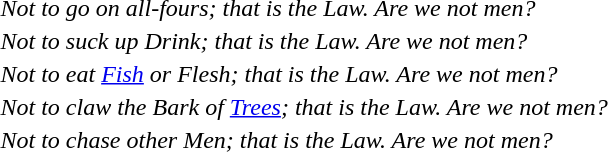<table align=left style="margin-left:60px">
<tr>
<td><em>Not to go on all-fours; that is the Law. Are we not men?</em></td>
</tr>
<tr>
<td><em>Not to suck up Drink; that is the Law. Are we not men?</em></td>
</tr>
<tr>
<td><em>Not to eat <a href='#'>Fish</a> or Flesh; that is the Law. Are we not men?</em></td>
</tr>
<tr>
<td><em>Not to claw the Bark of <a href='#'>Trees</a>; that is the Law. Are we not men?</em></td>
</tr>
<tr>
<td><em>Not to chase other Men; that is the Law. Are we not men?</em></td>
</tr>
</table>
